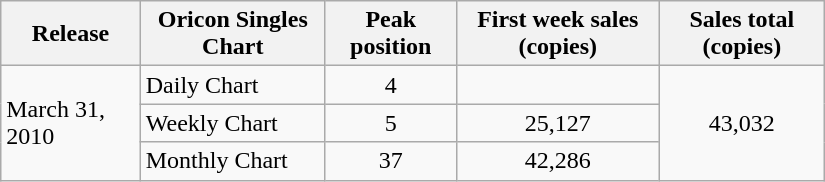<table class="wikitable" width="550px">
<tr>
<th>Release</th>
<th>Oricon Singles Chart</th>
<th>Peak position</th>
<th>First week sales (copies)</th>
<th>Sales total (copies)</th>
</tr>
<tr>
<td rowspan="4">March 31, 2010</td>
<td>Daily Chart</td>
<td align="center">4</td>
<td align="center"></td>
<td rowspan="4" align="center">43,032</td>
</tr>
<tr>
<td>Weekly Chart</td>
<td align="center">5</td>
<td align="center">25,127</td>
</tr>
<tr>
<td>Monthly Chart</td>
<td align="center">37</td>
<td align="center">42,286</td>
</tr>
</table>
